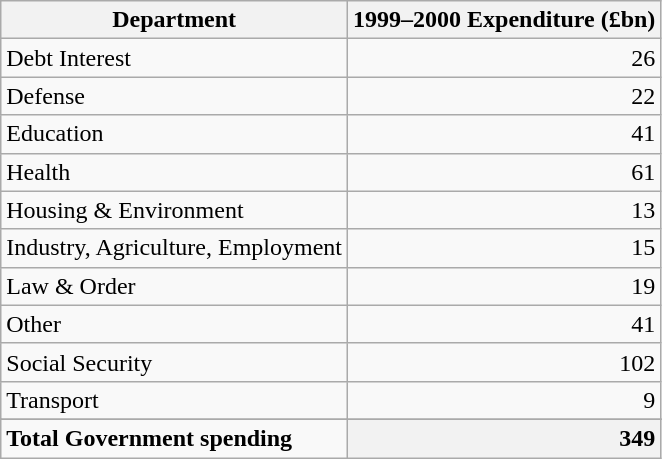<table class="wikitable sortable">
<tr>
<th>Department</th>
<th style="text-align: right">1999–2000 Expenditure (£bn)</th>
</tr>
<tr>
<td>Debt Interest</td>
<td style="text-align: right">26</td>
</tr>
<tr>
<td>Defense</td>
<td style="text-align: right">22</td>
</tr>
<tr>
<td>Education</td>
<td style="text-align: right">41</td>
</tr>
<tr>
<td>Health</td>
<td style="text-align: right">61</td>
</tr>
<tr>
<td>Housing & Environment</td>
<td style="text-align: right">13</td>
</tr>
<tr>
<td>Industry, Agriculture,  Employment</td>
<td style="text-align: right">15</td>
</tr>
<tr>
<td>Law & Order</td>
<td style="text-align: right">19</td>
</tr>
<tr>
<td>Other</td>
<td style="text-align: right">41</td>
</tr>
<tr>
<td>Social Security</td>
<td style="text-align: right">102</td>
</tr>
<tr>
<td>Transport</td>
<td style="text-align: right">9</td>
</tr>
<tr>
</tr>
<tr class="sortbottom">
<td style="text-align: left"><strong>Total Government spending</strong></td>
<th style="text-align: right">349</th>
</tr>
</table>
